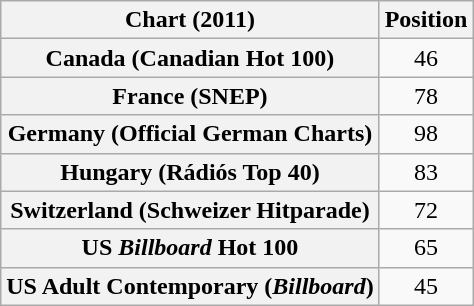<table class="wikitable sortable plainrowheaders" style="text-align:center">
<tr>
<th scope="col">Chart (2011)</th>
<th scope="col">Position</th>
</tr>
<tr>
<th scope="row">Canada (Canadian Hot 100)</th>
<td>46</td>
</tr>
<tr>
<th scope="row">France (SNEP)</th>
<td>78</td>
</tr>
<tr>
<th scope="row">Germany (Official German Charts)</th>
<td>98</td>
</tr>
<tr>
<th scope="row">Hungary (Rádiós Top 40)</th>
<td>83</td>
</tr>
<tr>
<th scope="row">Switzerland (Schweizer Hitparade)</th>
<td>72</td>
</tr>
<tr>
<th scope="row">US <em>Billboard</em> Hot 100</th>
<td>65</td>
</tr>
<tr>
<th scope="row">US Adult Contemporary (<em>Billboard</em>)</th>
<td>45</td>
</tr>
</table>
